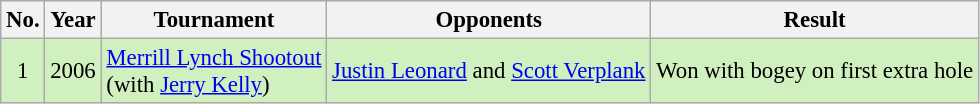<table class="wikitable" style="font-size:95%;">
<tr>
<th>No.</th>
<th>Year</th>
<th>Tournament</th>
<th>Opponents</th>
<th>Result</th>
</tr>
<tr style="background:#D0F0C0;">
<td align=center>1</td>
<td>2006</td>
<td><a href='#'>Merrill Lynch Shootout</a><br>(with  <a href='#'>Jerry Kelly</a>)</td>
<td> <a href='#'>Justin Leonard</a> and  <a href='#'>Scott Verplank</a></td>
<td>Won with bogey on first extra hole</td>
</tr>
</table>
